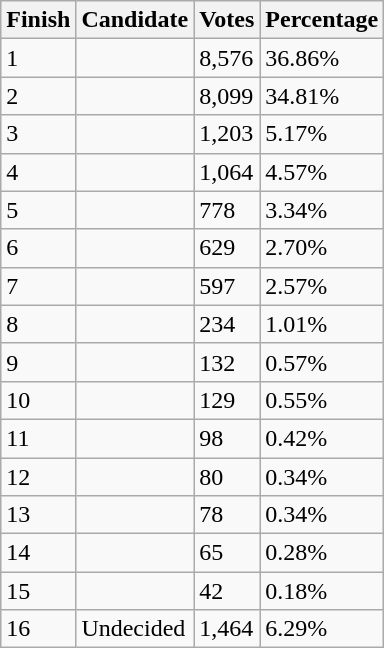<table class="wikitable sortable">
<tr>
<th>Finish</th>
<th>Candidate</th>
<th>Votes</th>
<th>Percentage</th>
</tr>
<tr>
<td>1</td>
<td></td>
<td>8,576</td>
<td>36.86%</td>
</tr>
<tr>
<td>2</td>
<td></td>
<td>8,099</td>
<td>34.81%</td>
</tr>
<tr>
<td>3</td>
<td></td>
<td>1,203</td>
<td>5.17%</td>
</tr>
<tr>
<td>4</td>
<td></td>
<td>1,064</td>
<td>4.57%</td>
</tr>
<tr>
<td>5</td>
<td></td>
<td>778</td>
<td>3.34%</td>
</tr>
<tr>
<td>6</td>
<td></td>
<td>629</td>
<td>2.70%</td>
</tr>
<tr>
<td>7</td>
<td></td>
<td>597</td>
<td>2.57%</td>
</tr>
<tr>
<td>8</td>
<td></td>
<td>234</td>
<td>1.01%</td>
</tr>
<tr>
<td>9</td>
<td></td>
<td>132</td>
<td>0.57%</td>
</tr>
<tr>
<td>10</td>
<td></td>
<td>129</td>
<td>0.55%</td>
</tr>
<tr>
<td>11</td>
<td></td>
<td>98</td>
<td>0.42%</td>
</tr>
<tr>
<td>12</td>
<td></td>
<td>80</td>
<td>0.34%</td>
</tr>
<tr>
<td>13</td>
<td></td>
<td>78</td>
<td>0.34%</td>
</tr>
<tr>
<td>14</td>
<td></td>
<td>65</td>
<td>0.28%</td>
</tr>
<tr>
<td>15</td>
<td></td>
<td>42</td>
<td>0.18%</td>
</tr>
<tr>
<td>16</td>
<td>Undecided</td>
<td>1,464</td>
<td>6.29%</td>
</tr>
</table>
